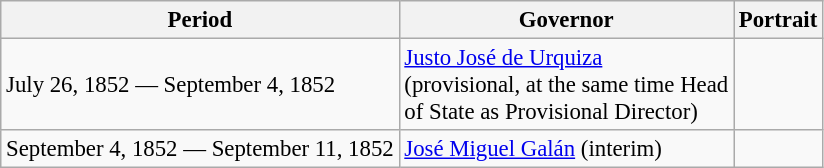<table class="wikitable" style="font-size: 95%;">
<tr>
<th>Period</th>
<th>Governor</th>
<th>Portrait</th>
</tr>
<tr>
<td>July 26, 1852 — September 4, 1852</td>
<td><a href='#'>Justo José de Urquiza</a><br>(provisional, at the same time Head <br>of State as Provisional Director)</td>
<td></td>
</tr>
<tr>
<td>September 4, 1852 — September 11, 1852</td>
<td><a href='#'>José Miguel Galán</a> (interim)</td>
<td></td>
</tr>
</table>
